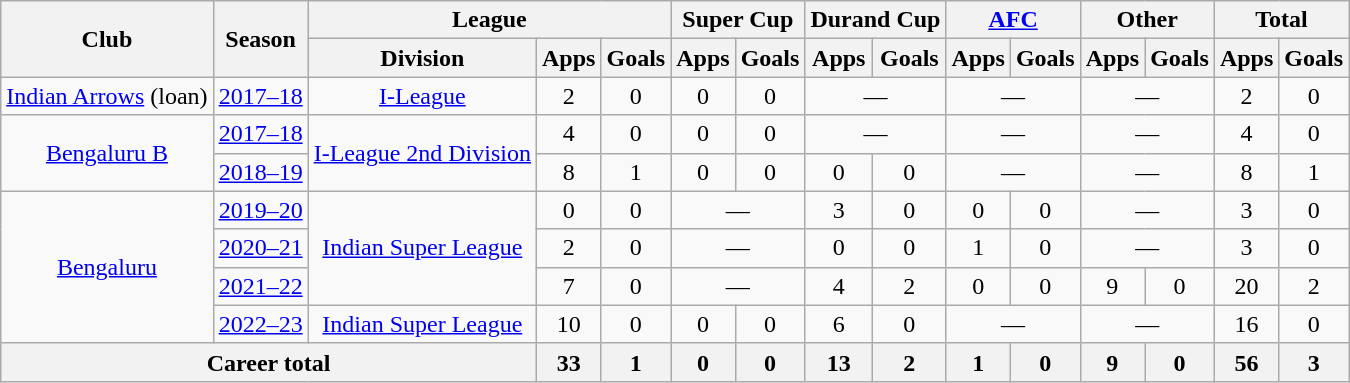<table class="wikitable" style="text-align: center;">
<tr>
<th rowspan="2">Club</th>
<th rowspan="2">Season</th>
<th colspan="3">League</th>
<th colspan="2">Super Cup</th>
<th colspan="2">Durand Cup</th>
<th colspan="2"><a href='#'>AFC</a></th>
<th colspan="2">Other</th>
<th colspan="2">Total</th>
</tr>
<tr>
<th>Division</th>
<th>Apps</th>
<th>Goals</th>
<th>Apps</th>
<th>Goals</th>
<th>Apps</th>
<th>Goals</th>
<th>Apps</th>
<th>Goals</th>
<th>Apps</th>
<th>Goals</th>
<th>Apps</th>
<th>Goals</th>
</tr>
<tr>
<td rowspan="1"><a href='#'>Indian Arrows</a> (loan)</td>
<td><a href='#'>2017–18</a></td>
<td rowspan="1"><a href='#'>I-League</a></td>
<td>2</td>
<td>0</td>
<td>0</td>
<td>0</td>
<td colspan="2">—</td>
<td colspan="2">—</td>
<td colspan="2">—</td>
<td>2</td>
<td>0</td>
</tr>
<tr>
<td rowspan="2"><a href='#'>Bengaluru B</a></td>
<td><a href='#'>2017–18</a></td>
<td rowspan="2"><a href='#'>I-League 2nd Division</a></td>
<td>4</td>
<td>0</td>
<td>0</td>
<td>0</td>
<td colspan="2">—</td>
<td colspan="2">—</td>
<td colspan="2">—</td>
<td>4</td>
<td>0</td>
</tr>
<tr>
<td><a href='#'>2018–19</a></td>
<td>8</td>
<td>1</td>
<td>0</td>
<td>0</td>
<td>0</td>
<td>0</td>
<td colspan="2">—</td>
<td colspan="2">—</td>
<td>8</td>
<td>1</td>
</tr>
<tr>
<td rowspan="4"><a href='#'>Bengaluru</a></td>
<td><a href='#'>2019–20</a></td>
<td rowspan="3"><a href='#'>Indian Super League</a></td>
<td>0</td>
<td>0</td>
<td colspan="2">—</td>
<td>3</td>
<td>0</td>
<td>0</td>
<td>0</td>
<td colspan="2">—</td>
<td>3</td>
<td>0</td>
</tr>
<tr>
<td><a href='#'>2020–21</a></td>
<td>2</td>
<td>0</td>
<td colspan="2">—</td>
<td>0</td>
<td>0</td>
<td>1</td>
<td>0</td>
<td colspan="2">—</td>
<td>3</td>
<td>0</td>
</tr>
<tr>
<td><a href='#'>2021–22</a></td>
<td>7</td>
<td>0</td>
<td colspan="2">—</td>
<td>4</td>
<td>2</td>
<td>0</td>
<td>0</td>
<td>9</td>
<td>0</td>
<td>20</td>
<td>2</td>
</tr>
<tr>
<td><a href='#'>2022–23</a></td>
<td><a href='#'>Indian Super League</a></td>
<td>10</td>
<td>0</td>
<td>0</td>
<td>0</td>
<td>6</td>
<td>0</td>
<td colspan="2">—</td>
<td colspan="2">—</td>
<td>16</td>
<td>0</td>
</tr>
<tr>
<th colspan="3">Career total</th>
<th>33</th>
<th>1</th>
<th>0</th>
<th>0</th>
<th>13</th>
<th>2</th>
<th>1</th>
<th>0</th>
<th>9</th>
<th>0</th>
<th>56</th>
<th>3</th>
</tr>
</table>
